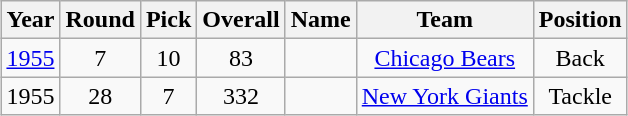<table class="wikitable sortable" style="margin:0.2em auto; text-align:center;">
<tr>
<th>Year</th>
<th>Round</th>
<th>Pick</th>
<th>Overall</th>
<th>Name</th>
<th>Team</th>
<th>Position</th>
</tr>
<tr>
<td><a href='#'>1955</a></td>
<td>7</td>
<td>10</td>
<td>83</td>
<td></td>
<td><a href='#'>Chicago Bears</a></td>
<td>Back</td>
</tr>
<tr>
<td>1955</td>
<td>28</td>
<td>7</td>
<td>332</td>
<td></td>
<td><a href='#'>New York Giants</a></td>
<td>Tackle</td>
</tr>
</table>
